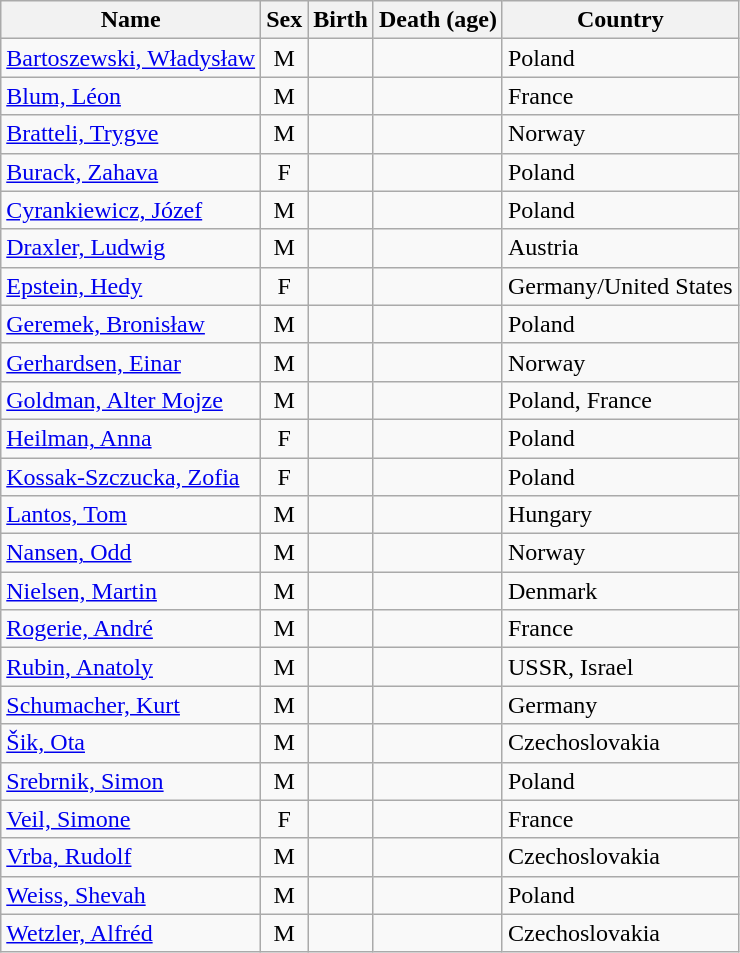<table class="wikitable sortable">
<tr>
<th>Name</th>
<th>Sex</th>
<th>Birth</th>
<th>Death (age)</th>
<th>Country</th>
</tr>
<tr>
<td><a href='#'>Bartoszewski, Władysław</a></td>
<td style="text-align:center">M</td>
<td></td>
<td></td>
<td>Poland</td>
</tr>
<tr>
<td><a href='#'>Blum, Léon</a></td>
<td style="text-align:center">M</td>
<td></td>
<td></td>
<td>France</td>
</tr>
<tr>
<td><a href='#'>Bratteli, Trygve</a></td>
<td style="text-align:center">M</td>
<td></td>
<td></td>
<td>Norway</td>
</tr>
<tr>
<td><a href='#'>Burack, Zahava</a></td>
<td style="text-align:center">F</td>
<td></td>
<td></td>
<td>Poland</td>
</tr>
<tr>
<td><a href='#'>Cyrankiewicz, Józef</a></td>
<td style="text-align:center">M</td>
<td></td>
<td></td>
<td>Poland</td>
</tr>
<tr>
<td><a href='#'>Draxler, Ludwig</a></td>
<td style="text-align:center">M</td>
<td></td>
<td></td>
<td>Austria</td>
</tr>
<tr>
<td><a href='#'>Epstein, Hedy</a></td>
<td style="text-align:center">F</td>
<td></td>
<td></td>
<td>Germany/United States</td>
</tr>
<tr>
<td><a href='#'>Geremek, Bronisław</a></td>
<td style="text-align:center">M</td>
<td></td>
<td></td>
<td>Poland</td>
</tr>
<tr>
<td><a href='#'>Gerhardsen, Einar</a></td>
<td style="text-align:center">M</td>
<td></td>
<td></td>
<td>Norway</td>
</tr>
<tr>
<td><a href='#'>Goldman, Alter Mojze</a></td>
<td style="text-align:center">M</td>
<td></td>
<td></td>
<td>Poland, France</td>
</tr>
<tr>
<td><a href='#'>Heilman, Anna</a></td>
<td style="text-align:center">F</td>
<td></td>
<td></td>
<td>Poland</td>
</tr>
<tr>
<td><a href='#'>Kossak-Szczucka, Zofia</a></td>
<td style="text-align:center">F</td>
<td></td>
<td></td>
<td>Poland</td>
</tr>
<tr>
<td><a href='#'>Lantos, Tom</a></td>
<td style="text-align:center">M</td>
<td></td>
<td></td>
<td>Hungary</td>
</tr>
<tr>
<td><a href='#'>Nansen, Odd</a></td>
<td style="text-align:center">M</td>
<td></td>
<td></td>
<td>Norway</td>
</tr>
<tr>
<td><a href='#'>Nielsen, Martin</a></td>
<td style="text-align:center">M</td>
<td></td>
<td></td>
<td>Denmark</td>
</tr>
<tr>
<td><a href='#'>Rogerie, André</a></td>
<td style="text-align:center">M</td>
<td></td>
<td></td>
<td>France</td>
</tr>
<tr>
<td><a href='#'>Rubin, Anatoly</a></td>
<td style="text-align:center">M</td>
<td></td>
<td></td>
<td>USSR, Israel</td>
</tr>
<tr>
<td><a href='#'>Schumacher, Kurt</a></td>
<td style="text-align:center">M</td>
<td></td>
<td></td>
<td>Germany</td>
</tr>
<tr>
<td><a href='#'>Šik, Ota</a></td>
<td style="text-align:center">M</td>
<td></td>
<td></td>
<td>Czechoslovakia</td>
</tr>
<tr>
<td><a href='#'>Srebrnik, Simon</a></td>
<td style="text-align:center">M</td>
<td></td>
<td></td>
<td>Poland</td>
</tr>
<tr>
<td><a href='#'>Veil, Simone</a></td>
<td style="text-align:center">F</td>
<td></td>
<td></td>
<td>France</td>
</tr>
<tr>
<td><a href='#'>Vrba, Rudolf</a></td>
<td style="text-align:center">M</td>
<td></td>
<td></td>
<td>Czechoslovakia</td>
</tr>
<tr>
<td><a href='#'>Weiss, Shevah</a></td>
<td style="text-align:center">M</td>
<td></td>
<td></td>
<td>Poland</td>
</tr>
<tr>
<td><a href='#'>Wetzler, Alfréd</a></td>
<td style="text-align:center">M</td>
<td></td>
<td></td>
<td>Czechoslovakia</td>
</tr>
</table>
